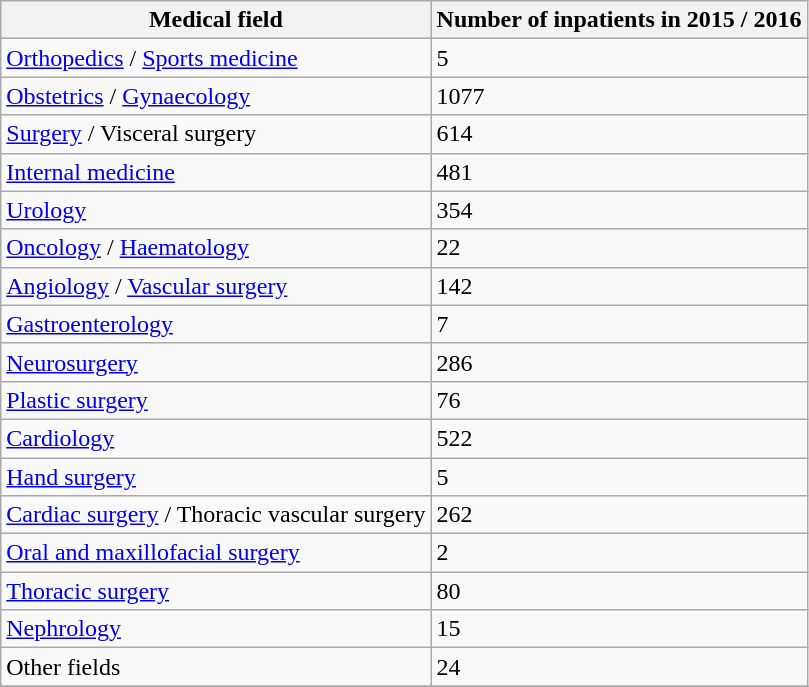<table class="wikitable sortable">
<tr>
<th>Medical field</th>
<th>Number of inpatients in 2015 / 2016</th>
</tr>
<tr>
<td><a href='#'>Orthopedics</a> / <a href='#'>Sports medicine</a></td>
<td>5</td>
</tr>
<tr>
<td><a href='#'>Obstetrics</a> / <a href='#'>Gynaecology</a></td>
<td>1077</td>
</tr>
<tr>
<td><a href='#'>Surgery</a> / Visceral surgery</td>
<td>614</td>
</tr>
<tr>
<td><a href='#'>Internal medicine</a></td>
<td>481</td>
</tr>
<tr>
<td><a href='#'>Urology</a></td>
<td>354</td>
</tr>
<tr>
<td><a href='#'>Oncology</a> / <a href='#'>Haematology</a></td>
<td>22</td>
</tr>
<tr>
<td><a href='#'>Angiology</a> / <a href='#'>Vascular surgery</a></td>
<td>142</td>
</tr>
<tr>
<td><a href='#'>Gastroenterology</a></td>
<td>7</td>
</tr>
<tr>
<td><a href='#'>Neurosurgery</a></td>
<td>286</td>
</tr>
<tr>
<td><a href='#'>Plastic surgery</a></td>
<td>76</td>
</tr>
<tr>
<td><a href='#'>Cardiology</a></td>
<td>522</td>
</tr>
<tr>
<td><a href='#'>Hand surgery</a></td>
<td>5</td>
</tr>
<tr>
<td><a href='#'>Cardiac surgery</a> / Thoracic vascular surgery</td>
<td>262</td>
</tr>
<tr>
<td><a href='#'>Oral and maxillofacial surgery</a></td>
<td>2</td>
</tr>
<tr>
<td><a href='#'>Thoracic surgery</a></td>
<td>80</td>
</tr>
<tr>
<td><a href='#'>Nephrology</a></td>
<td>15</td>
</tr>
<tr>
<td>Other fields</td>
<td>24</td>
</tr>
<tr>
</tr>
</table>
